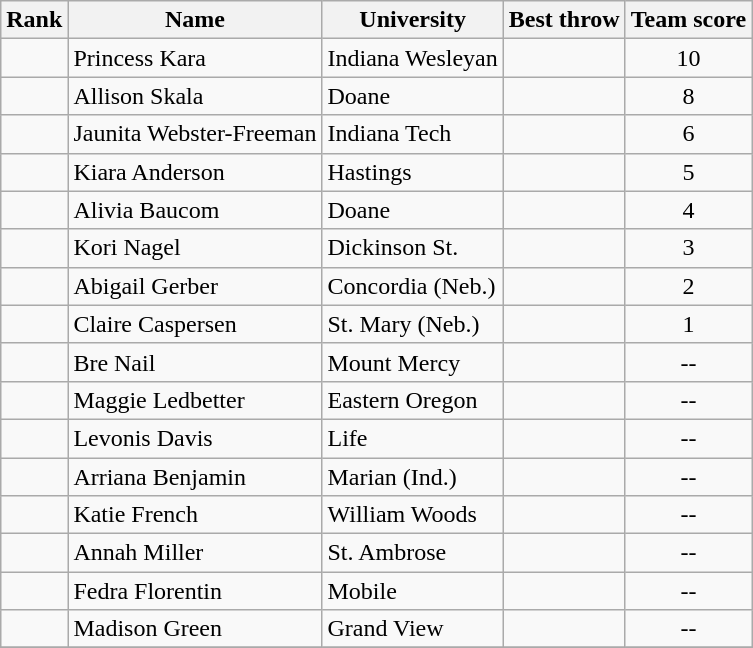<table class="wikitable sortable" style="text-align:center">
<tr>
<th>Rank</th>
<th>Name</th>
<th>University</th>
<th>Best throw</th>
<th>Team score</th>
</tr>
<tr>
<td></td>
<td align=left>Princess Kara</td>
<td align=left>Indiana Wesleyan</td>
<td><strong></strong></td>
<td>10</td>
</tr>
<tr>
<td></td>
<td align=left>Allison Skala</td>
<td align=left>Doane</td>
<td><strong></strong></td>
<td>8</td>
</tr>
<tr>
<td></td>
<td align=left>Jaunita Webster-Freeman</td>
<td align=left>Indiana Tech</td>
<td><strong></strong></td>
<td>6</td>
</tr>
<tr>
<td></td>
<td align=left>Kiara Anderson</td>
<td align=left>Hastings</td>
<td><strong></strong></td>
<td>5</td>
</tr>
<tr>
<td></td>
<td align=left>Alivia Baucom</td>
<td align=left>Doane</td>
<td><strong></strong></td>
<td>4</td>
</tr>
<tr>
<td></td>
<td align=left>Kori Nagel</td>
<td align=left>Dickinson St.</td>
<td><strong></strong></td>
<td>3</td>
</tr>
<tr>
<td></td>
<td align=left>Abigail Gerber</td>
<td align=left>Concordia (Neb.)</td>
<td><strong></strong></td>
<td>2</td>
</tr>
<tr>
<td></td>
<td align=left>Claire Caspersen</td>
<td align=left>St. Mary (Neb.)</td>
<td><strong></strong></td>
<td>1</td>
</tr>
<tr>
<td></td>
<td align=left>Bre Nail</td>
<td align=left>Mount Mercy</td>
<td><strong></strong></td>
<td>--</td>
</tr>
<tr>
<td></td>
<td align=left>Maggie Ledbetter</td>
<td align=left>Eastern Oregon</td>
<td><strong></strong></td>
<td>--</td>
</tr>
<tr>
<td></td>
<td align=left>Levonis Davis</td>
<td align=left>Life</td>
<td><strong></strong></td>
<td>--</td>
</tr>
<tr>
<td></td>
<td align=left>Arriana Benjamin</td>
<td align=left>Marian (Ind.)</td>
<td><strong></strong></td>
<td>--</td>
</tr>
<tr>
<td></td>
<td align=left>Katie French</td>
<td align=left>William Woods</td>
<td><strong></strong></td>
<td>--</td>
</tr>
<tr>
<td></td>
<td align=left>Annah Miller</td>
<td align=left>St. Ambrose</td>
<td><strong></strong></td>
<td>--</td>
</tr>
<tr>
<td></td>
<td align=left>Fedra Florentin</td>
<td align=left>Mobile</td>
<td><strong></strong></td>
<td>--</td>
</tr>
<tr>
<td></td>
<td align=left>Madison Green</td>
<td align=left>Grand View</td>
<td><strong></strong></td>
<td>--</td>
</tr>
<tr>
</tr>
</table>
